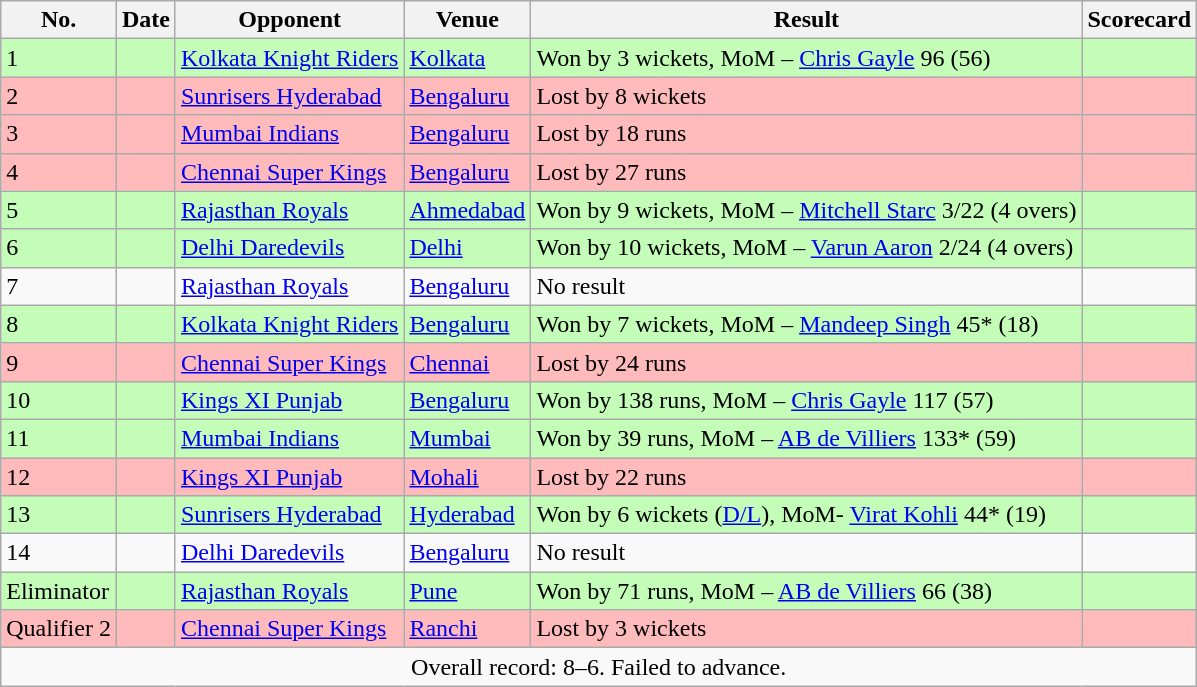<table class="wikitable sortable">
<tr>
<th>No.</th>
<th>Date</th>
<th>Opponent</th>
<th>Venue</th>
<th>Result</th>
<th>Scorecard</th>
</tr>
<tr style="background:#c3fdb8;">
<td>1</td>
<td></td>
<td><a href='#'>Kolkata Knight Riders</a></td>
<td><a href='#'>Kolkata</a></td>
<td>Won by 3 wickets, MoM –  <a href='#'>Chris Gayle</a> 96 (56)</td>
<td></td>
</tr>
<tr style="background:#fbb;">
<td>2</td>
<td></td>
<td><a href='#'>Sunrisers Hyderabad</a></td>
<td><a href='#'>Bengaluru</a></td>
<td>Lost by 8 wickets</td>
<td></td>
</tr>
<tr style="background:#fbb;">
<td>3</td>
<td></td>
<td><a href='#'>Mumbai Indians</a></td>
<td><a href='#'>Bengaluru</a></td>
<td>Lost by 18 runs</td>
<td></td>
</tr>
<tr style="background:#fbb;">
<td>4</td>
<td></td>
<td><a href='#'>Chennai Super Kings</a></td>
<td><a href='#'>Bengaluru</a></td>
<td>Lost by 27 runs</td>
<td></td>
</tr>
<tr style="background:#c3fdb8;">
<td>5</td>
<td></td>
<td><a href='#'>Rajasthan Royals</a></td>
<td><a href='#'>Ahmedabad</a></td>
<td>Won by 9 wickets, MoM –  <a href='#'>Mitchell Starc</a> 3/22 (4 overs)</td>
<td></td>
</tr>
<tr style="background:#c3fdb8;">
<td>6</td>
<td></td>
<td><a href='#'>Delhi Daredevils</a></td>
<td><a href='#'>Delhi</a></td>
<td>Won by 10 wickets, MoM –  <a href='#'>Varun Aaron</a> 2/24 (4 overs)</td>
<td></td>
</tr>
<tr>
<td>7</td>
<td></td>
<td><a href='#'>Rajasthan Royals</a></td>
<td><a href='#'>Bengaluru</a></td>
<td>No result</td>
<td></td>
</tr>
<tr style="background:#c3fdb8;">
<td>8</td>
<td></td>
<td><a href='#'>Kolkata Knight Riders</a></td>
<td><a href='#'>Bengaluru</a></td>
<td>Won by 7 wickets, MoM –  <a href='#'>Mandeep Singh</a> 45* (18)</td>
<td></td>
</tr>
<tr style="background:#fbb;">
<td>9</td>
<td></td>
<td><a href='#'>Chennai Super Kings</a></td>
<td><a href='#'>Chennai</a></td>
<td>Lost by 24 runs</td>
<td></td>
</tr>
<tr style="background:#c3fdb8;">
<td>10</td>
<td></td>
<td><a href='#'>Kings XI Punjab</a></td>
<td><a href='#'>Bengaluru</a></td>
<td>Won by 138 runs, MoM –  <a href='#'>Chris Gayle</a> 117 (57)</td>
<td></td>
</tr>
<tr style="background:#c3fdb8;">
<td>11</td>
<td></td>
<td><a href='#'>Mumbai Indians</a></td>
<td><a href='#'>Mumbai</a></td>
<td>Won by 39 runs, MoM –  <a href='#'>AB de Villiers</a> 133* (59)</td>
<td></td>
</tr>
<tr style="background:#fbb;">
<td>12</td>
<td></td>
<td><a href='#'>Kings XI Punjab</a></td>
<td><a href='#'>Mohali</a></td>
<td>Lost by 22 runs</td>
<td></td>
</tr>
<tr style="background:#c3fdb8;">
<td>13</td>
<td></td>
<td><a href='#'>Sunrisers Hyderabad</a></td>
<td><a href='#'>Hyderabad</a></td>
<td>Won by 6 wickets (<a href='#'>D/L</a>), MoM-  <a href='#'>Virat Kohli</a> 44* (19)</td>
<td></td>
</tr>
<tr>
<td>14</td>
<td></td>
<td><a href='#'>Delhi Daredevils</a></td>
<td><a href='#'>Bengaluru</a></td>
<td>No result</td>
<td></td>
</tr>
<tr style="background:#c3fdb8;">
<td>Eliminator</td>
<td></td>
<td><a href='#'>Rajasthan Royals</a></td>
<td><a href='#'>Pune</a></td>
<td>Won by 71 runs, MoM –  <a href='#'>AB de Villiers</a> 66 (38)</td>
<td></td>
</tr>
<tr style="background:#fbb;">
<td>Qualifier 2</td>
<td></td>
<td><a href='#'>Chennai Super Kings</a></td>
<td><a href='#'>Ranchi</a></td>
<td>Lost by 3 wickets</td>
<td></td>
</tr>
<tr>
<td colspan="6" style="text-align:center;">Overall record: 8–6. Failed to advance.</td>
</tr>
</table>
